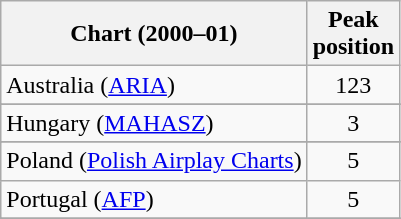<table class="wikitable sortable">
<tr>
<th align="center">Chart (2000–01)</th>
<th align="center">Peak<br>position</th>
</tr>
<tr>
<td>Australia (<a href='#'>ARIA</a>)</td>
<td align="center">123</td>
</tr>
<tr>
</tr>
<tr>
</tr>
<tr>
</tr>
<tr>
<td>Hungary (<a href='#'>MAHASZ</a>)</td>
<td align="center">3</td>
</tr>
<tr>
</tr>
<tr>
</tr>
<tr>
</tr>
<tr>
</tr>
<tr>
<td>Poland (<a href='#'>Polish Airplay Charts</a>)</td>
<td align="center">5</td>
</tr>
<tr>
<td>Portugal (<a href='#'>AFP</a>)</td>
<td align="center">5</td>
</tr>
<tr>
</tr>
<tr>
</tr>
<tr>
</tr>
<tr>
</tr>
<tr>
</tr>
<tr>
</tr>
</table>
